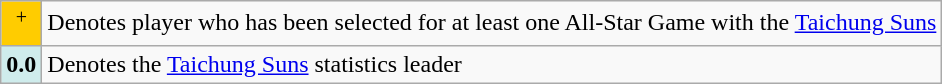<table class="wikitable">
<tr>
<td align="center" bgcolor="#FFCC00" width="20"><sup>+</sup></td>
<td>Denotes player who has been selected for at least one All-Star Game with the <a href='#'>Taichung Suns</a></td>
</tr>
<tr>
<td align="center" bgcolor="#CFECEC" width="20"><strong>0.0</strong></td>
<td>Denotes the <a href='#'>Taichung Suns</a> statistics leader</td>
</tr>
</table>
